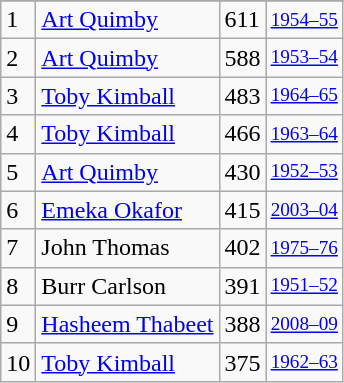<table class="wikitable">
<tr>
</tr>
<tr>
<td>1</td>
<td><a href='#'>Art Quimby</a></td>
<td>611</td>
<td style="font-size:80%;"><a href='#'>1954–55</a></td>
</tr>
<tr>
<td>2</td>
<td><a href='#'>Art Quimby</a></td>
<td>588</td>
<td style="font-size:80%;"><a href='#'>1953–54</a></td>
</tr>
<tr>
<td>3</td>
<td><a href='#'>Toby Kimball</a></td>
<td>483</td>
<td style="font-size:80%;"><a href='#'>1964–65</a></td>
</tr>
<tr>
<td>4</td>
<td><a href='#'>Toby Kimball</a></td>
<td>466</td>
<td style="font-size:80%;"><a href='#'>1963–64</a></td>
</tr>
<tr>
<td>5</td>
<td><a href='#'>Art Quimby</a></td>
<td>430</td>
<td style="font-size:80%;"><a href='#'>1952–53</a></td>
</tr>
<tr>
<td>6</td>
<td><a href='#'>Emeka Okafor</a></td>
<td>415</td>
<td style="font-size:80%;"><a href='#'>2003–04</a></td>
</tr>
<tr>
<td>7</td>
<td>John Thomas</td>
<td>402</td>
<td style="font-size:80%;"><a href='#'>1975–76</a></td>
</tr>
<tr>
<td>8</td>
<td>Burr Carlson</td>
<td>391</td>
<td style="font-size:80%;"><a href='#'>1951–52</a></td>
</tr>
<tr>
<td>9</td>
<td><a href='#'>Hasheem Thabeet</a></td>
<td>388</td>
<td style="font-size:80%;"><a href='#'>2008–09</a></td>
</tr>
<tr>
<td>10</td>
<td><a href='#'>Toby Kimball</a></td>
<td>375</td>
<td style="font-size:80%;"><a href='#'>1962–63</a></td>
</tr>
</table>
